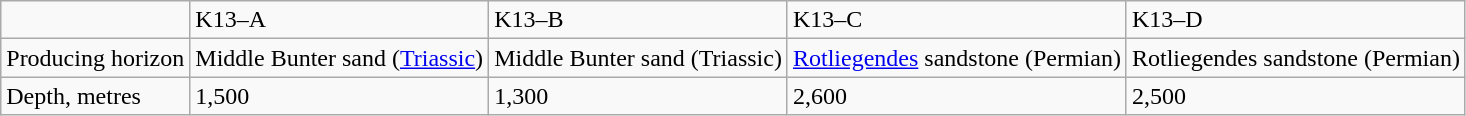<table class="wikitable">
<tr>
<td></td>
<td>K13–A</td>
<td>K13–B</td>
<td>K13–C</td>
<td>K13–D</td>
</tr>
<tr>
<td>Producing horizon</td>
<td>Middle Bunter sand (<a href='#'>Triassic</a>)</td>
<td>Middle Bunter sand (Triassic)</td>
<td><a href='#'>Rotliegendes</a> sandstone (Permian)</td>
<td>Rotliegendes sandstone (Permian)</td>
</tr>
<tr>
<td>Depth, metres</td>
<td>1,500</td>
<td>1,300</td>
<td>2,600</td>
<td>2,500</td>
</tr>
</table>
